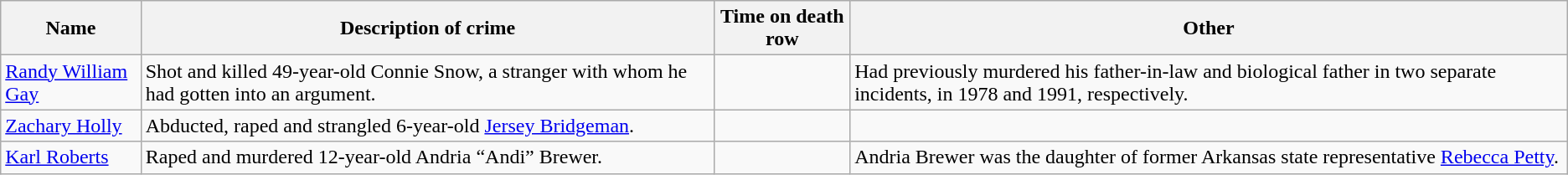<table class="wikitable sortable">
<tr>
<th><strong>Name</strong></th>
<th><strong>Description of crime</strong></th>
<th><strong>Time on death row</strong></th>
<th><strong>Other</strong></th>
</tr>
<tr>
<td><a href='#'>Randy William Gay</a></td>
<td>Shot and killed 49-year-old Connie Snow, a stranger with whom he had gotten into an argument.</td>
<td></td>
<td>Had previously murdered his father-in-law and biological father in two separate incidents, in 1978 and 1991, respectively.</td>
</tr>
<tr>
<td><a href='#'>Zachary Holly</a></td>
<td>Abducted, raped and strangled 6-year-old <a href='#'>Jersey Bridgeman</a>.</td>
<td></td>
</tr>
<tr>
<td><a href='#'>Karl Roberts</a></td>
<td>Raped and murdered 12-year-old Andria “Andi” Brewer.</td>
<td></td>
<td>Andria Brewer was the daughter of former Arkansas state representative <a href='#'>Rebecca Petty</a>.</td>
</tr>
</table>
